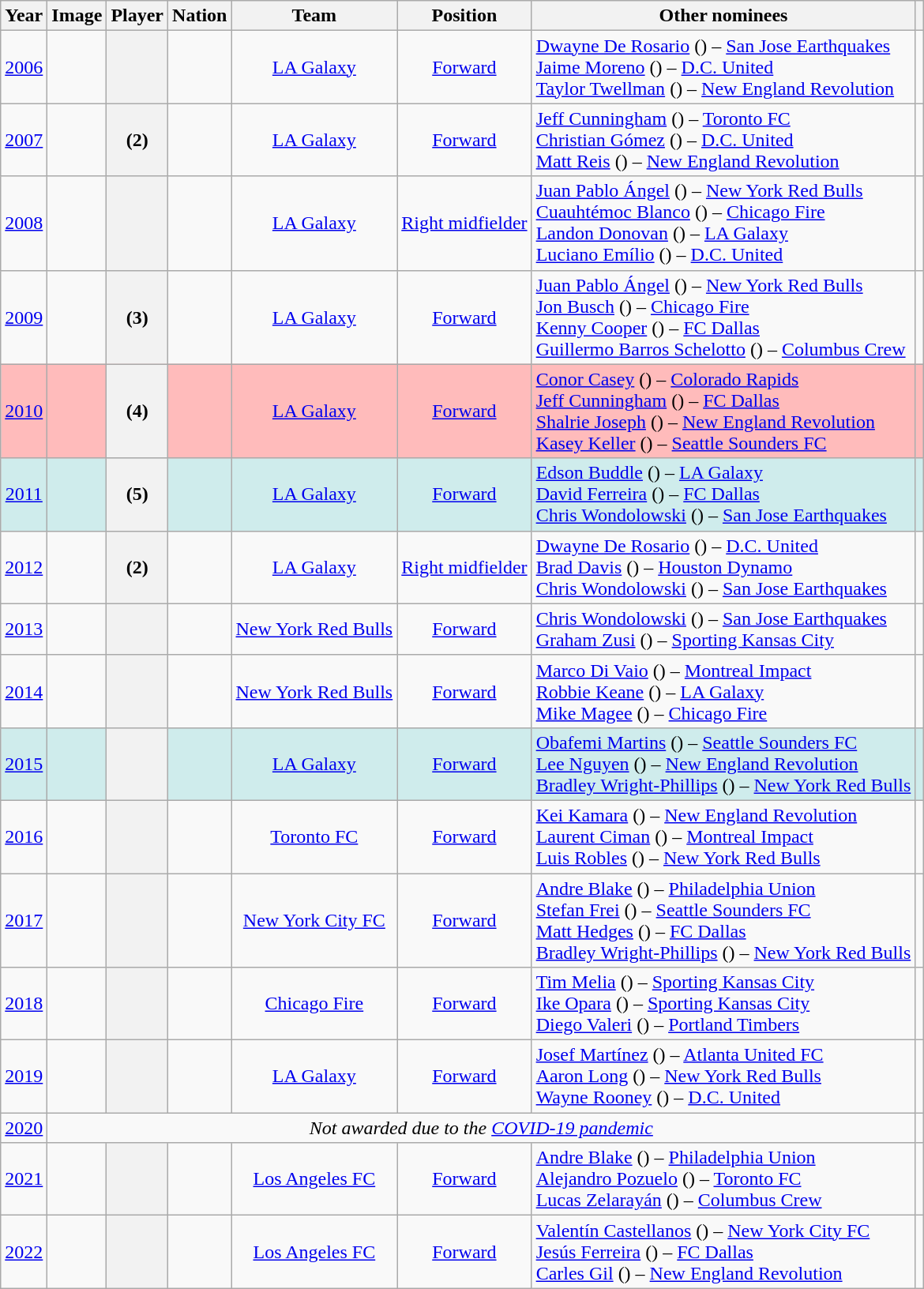<table class="wikitable sortable plainrowheaders" style="text-align:center">
<tr>
<th scope="col">Year</th>
<th scope="col" class="unsortable">Image</th>
<th scope="col">Player</th>
<th scope="col">Nation</th>
<th scope="col">Team</th>
<th scope="col">Position</th>
<th scope="col" class="unsortable">Other nominees</th>
<th scope="col" class="unsortable"></th>
</tr>
<tr>
<td><a href='#'>2006</a></td>
<td></td>
<th scope="row"></th>
<td></td>
<td><a href='#'>LA Galaxy</a></td>
<td><a href='#'>Forward</a></td>
<td align=left><a href='#'>Dwayne De Rosario</a> () – <a href='#'>San Jose Earthquakes</a><br><a href='#'>Jaime Moreno</a> () – <a href='#'>D.C. United</a><br><a href='#'>Taylor Twellman</a> () – <a href='#'>New England Revolution</a></td>
<td></td>
</tr>
<tr>
<td><a href='#'>2007</a></td>
<td></td>
<th scope="row"> (2)</th>
<td></td>
<td><a href='#'>LA Galaxy</a></td>
<td><a href='#'>Forward</a></td>
<td align=left><a href='#'>Jeff Cunningham</a> () – <a href='#'>Toronto FC</a><br><a href='#'>Christian Gómez</a> () – <a href='#'>D.C. United</a><br><a href='#'>Matt Reis</a> () – <a href='#'>New England Revolution</a></td>
<td></td>
</tr>
<tr>
<td><a href='#'>2008</a></td>
<td></td>
<th scope=row></th>
<td></td>
<td><a href='#'>LA Galaxy</a></td>
<td><a href='#'>Right midfielder</a></td>
<td align=left><a href='#'>Juan Pablo Ángel</a> () – <a href='#'>New York Red Bulls</a><br><a href='#'>Cuauhtémoc Blanco</a> () – <a href='#'>Chicago Fire</a><br><a href='#'>Landon Donovan</a> () – <a href='#'>LA Galaxy</a><br><a href='#'>Luciano Emílio</a> () – <a href='#'>D.C. United</a></td>
<td></td>
</tr>
<tr>
<td><a href='#'>2009</a></td>
<td></td>
<th scope="row"> (3)</th>
<td></td>
<td><a href='#'>LA Galaxy</a></td>
<td><a href='#'>Forward</a></td>
<td align=left><a href='#'>Juan Pablo Ángel</a> () – <a href='#'>New York Red Bulls</a><br><a href='#'>Jon Busch</a> () – <a href='#'>Chicago Fire</a><br><a href='#'>Kenny Cooper</a> () – <a href='#'>FC Dallas</a><br><a href='#'>Guillermo Barros Schelotto</a> () – <a href='#'>Columbus Crew</a></td>
<td></td>
</tr>
<tr bgcolor="#ffbbbb">
<td><a href='#'>2010</a></td>
<td></td>
<th scope="row"> (4)</th>
<td></td>
<td><a href='#'>LA Galaxy</a></td>
<td><a href='#'>Forward</a></td>
<td align=left><a href='#'>Conor Casey</a> () – <a href='#'>Colorado Rapids</a><br><a href='#'>Jeff Cunningham</a> () – <a href='#'>FC Dallas</a><br><a href='#'>Shalrie Joseph</a> () – <a href='#'>New England Revolution</a><br><a href='#'>Kasey Keller</a> () – <a href='#'>Seattle Sounders FC</a></td>
<td></td>
</tr>
<tr bgcolor="#cfecec">
<td><a href='#'>2011</a></td>
<td></td>
<th scope="row"> (5)</th>
<td></td>
<td><a href='#'>LA Galaxy</a></td>
<td><a href='#'>Forward</a></td>
<td align=left><a href='#'>Edson Buddle</a> () – <a href='#'>LA Galaxy</a><br><a href='#'>David Ferreira</a> () – <a href='#'>FC Dallas</a><br><a href='#'>Chris Wondolowski</a> () – <a href='#'>San Jose Earthquakes</a></td>
<td></td>
</tr>
<tr>
<td><a href='#'>2012</a></td>
<td></td>
<th scope=row> (2)</th>
<td></td>
<td><a href='#'>LA Galaxy</a></td>
<td><a href='#'>Right midfielder</a></td>
<td align=left><a href='#'>Dwayne De Rosario</a> () – <a href='#'>D.C. United</a><br><a href='#'>Brad Davis</a> () – <a href='#'>Houston Dynamo</a><br><a href='#'>Chris Wondolowski</a> () – <a href='#'>San Jose Earthquakes</a></td>
<td></td>
</tr>
<tr>
<td><a href='#'>2013</a></td>
<td></td>
<th scope=row></th>
<td></td>
<td><a href='#'>New York Red Bulls</a></td>
<td><a href='#'>Forward</a></td>
<td align=left><a href='#'>Chris Wondolowski</a> () – <a href='#'>San Jose Earthquakes</a><br><a href='#'>Graham Zusi</a> () – <a href='#'>Sporting Kansas City</a></td>
<td></td>
</tr>
<tr>
<td><a href='#'>2014</a></td>
<td></td>
<th scope=row></th>
<td></td>
<td><a href='#'>New York Red Bulls</a></td>
<td><a href='#'>Forward</a></td>
<td align=left><a href='#'>Marco Di Vaio</a> () – <a href='#'>Montreal Impact</a><br><a href='#'>Robbie Keane</a> () – <a href='#'>LA Galaxy</a><br><a href='#'>Mike Magee</a> () – <a href='#'>Chicago Fire</a></td>
<td></td>
</tr>
<tr bgcolor="#cfecec">
<td><a href='#'>2015</a></td>
<td></td>
<th scope=row></th>
<td></td>
<td><a href='#'>LA Galaxy</a></td>
<td><a href='#'>Forward</a></td>
<td align=left><a href='#'>Obafemi Martins</a> () – <a href='#'>Seattle Sounders FC</a><br><a href='#'>Lee Nguyen</a> () – <a href='#'>New England Revolution</a><br><a href='#'>Bradley Wright-Phillips</a> () – <a href='#'>New York Red Bulls</a></td>
<td></td>
</tr>
<tr>
<td><a href='#'>2016</a></td>
<td></td>
<th scope=row></th>
<td></td>
<td><a href='#'>Toronto FC</a></td>
<td><a href='#'>Forward</a></td>
<td align=left><a href='#'>Kei Kamara</a> () – <a href='#'>New England Revolution</a><br><a href='#'>Laurent Ciman</a> () – <a href='#'>Montreal Impact</a><br><a href='#'>Luis Robles</a> () – <a href='#'>New York Red Bulls</a></td>
<td></td>
</tr>
<tr>
<td><a href='#'>2017</a></td>
<td></td>
<th scope=row></th>
<td></td>
<td><a href='#'>New York City FC</a></td>
<td><a href='#'>Forward</a></td>
<td align=left><a href='#'>Andre Blake</a> () – <a href='#'>Philadelphia Union</a><br><a href='#'>Stefan Frei</a> () – <a href='#'>Seattle Sounders FC</a><br><a href='#'>Matt Hedges</a> () – <a href='#'>FC Dallas</a><br><a href='#'>Bradley Wright-Phillips</a> () – <a href='#'>New York Red Bulls</a></td>
<td></td>
</tr>
<tr>
<td><a href='#'>2018</a></td>
<td></td>
<th scope=row></th>
<td></td>
<td><a href='#'>Chicago Fire</a></td>
<td><a href='#'>Forward</a></td>
<td align=left><a href='#'>Tim Melia</a> () – <a href='#'>Sporting Kansas City</a><br><a href='#'>Ike Opara</a> () – <a href='#'>Sporting Kansas City</a><br><a href='#'>Diego Valeri</a> () – <a href='#'>Portland Timbers</a></td>
<td></td>
</tr>
<tr>
<td><a href='#'>2019</a></td>
<td></td>
<th scope=row></th>
<td></td>
<td><a href='#'>LA Galaxy</a></td>
<td><a href='#'>Forward</a></td>
<td align=left><a href='#'>Josef Martínez</a> () – <a href='#'>Atlanta United FC</a><br><a href='#'>Aaron Long</a> () – <a href='#'>New York Red Bulls</a><br><a href='#'>Wayne Rooney</a> () – <a href='#'>D.C. United</a></td>
<td></td>
</tr>
<tr class="sortbottom">
<td><a href='#'>2020</a></td>
<td colspan=6 align=center><em>Not awarded due to the <a href='#'>COVID-19 pandemic</a></em></td>
<td></td>
</tr>
<tr>
<td><a href='#'>2021</a></td>
<td></td>
<th scope=row></th>
<td></td>
<td><a href='#'>Los Angeles FC</a></td>
<td><a href='#'>Forward</a></td>
<td align=left><a href='#'>Andre Blake</a> () – <a href='#'>Philadelphia Union</a><br><a href='#'>Alejandro Pozuelo</a> () – <a href='#'>Toronto FC</a><br><a href='#'>Lucas Zelarayán</a> () – <a href='#'>Columbus Crew</a></td>
<td></td>
</tr>
<tr>
<td><a href='#'>2022</a></td>
<td></td>
<th scope=row></th>
<td></td>
<td><a href='#'>Los Angeles FC</a></td>
<td><a href='#'>Forward</a></td>
<td align=left><a href='#'>Valentín Castellanos</a> () – <a href='#'>New York City FC</a><br><a href='#'>Jesús Ferreira</a> () – <a href='#'>FC Dallas</a><br><a href='#'>Carles Gil</a> () – <a href='#'>New England Revolution</a></td>
<td></td>
</tr>
</table>
